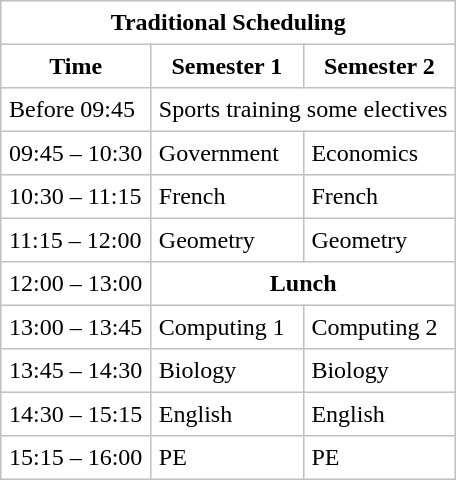<table class="mw-collapsible mw-collapsed" border="1" cellpadding="5" style="border:1px solid #C0C0C0; border-collapse:collapse;margin-left:2em; margin-bottom:1em;">
<tr>
<th colspan="4">Traditional Scheduling</th>
</tr>
<tr>
<th>Time</th>
<th>Semester 1</th>
<th>Semester 2</th>
</tr>
<tr>
<td>Before 09:45</td>
<td colspan="2">Sports training some electives</td>
</tr>
<tr>
<td>09:45 – 10:30</td>
<td rowspan="1">Government</td>
<td rowspan="1">Economics</td>
</tr>
<tr>
<td>10:30 – 11:15</td>
<td rowspan="1">French</td>
<td rowspan="1">French</td>
</tr>
<tr>
<td>11:15 – 12:00</td>
<td rowspan="1">Geometry</td>
<td rowspan="1">Geometry</td>
</tr>
<tr>
<td>12:00 – 13:00</td>
<th colspan="2"><strong>Lunch</strong></th>
</tr>
<tr>
<td>13:00 – 13:45</td>
<td rowspan="1">Computing 1</td>
<td rowspan="1">Computing 2</td>
</tr>
<tr>
<td>13:45 – 14:30</td>
<td rowspan="1">Biology</td>
<td rowspan="1">Biology</td>
</tr>
<tr>
<td>14:30 – 15:15</td>
<td rowspan="1">English</td>
<td rowspan="1">English</td>
</tr>
<tr>
<td>15:15 – 16:00</td>
<td rowspan="1">PE</td>
<td rowspan="1">PE</td>
</tr>
</table>
